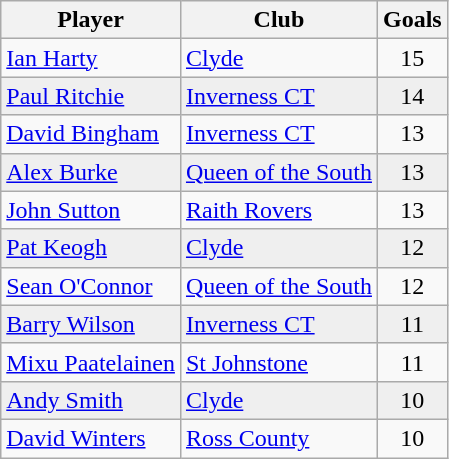<table class="wikitable sortable">
<tr>
<th>Player</th>
<th>Club</th>
<th>Goals</th>
</tr>
<tr>
<td> <a href='#'>Ian Harty</a></td>
<td><a href='#'>Clyde</a></td>
<td style="text-align:center">15</td>
</tr>
<tr bgcolor="#EFEFEF">
<td> <a href='#'>Paul Ritchie</a></td>
<td><a href='#'>Inverness CT</a></td>
<td style="text-align:center">14</td>
</tr>
<tr>
<td> <a href='#'>David Bingham</a></td>
<td><a href='#'>Inverness CT</a></td>
<td style="text-align:center">13</td>
</tr>
<tr bgcolor="#EFEFEF">
<td> <a href='#'>Alex Burke</a></td>
<td><a href='#'>Queen of the South</a></td>
<td style="text-align:center">13</td>
</tr>
<tr>
<td> <a href='#'>John Sutton</a></td>
<td><a href='#'>Raith Rovers</a></td>
<td style="text-align:center">13</td>
</tr>
<tr bgcolor="#EFEFEF">
<td> <a href='#'>Pat Keogh</a></td>
<td><a href='#'>Clyde</a></td>
<td style="text-align:center">12</td>
</tr>
<tr>
<td> <a href='#'>Sean O'Connor</a></td>
<td><a href='#'>Queen of the South</a></td>
<td style="text-align:center">12</td>
</tr>
<tr bgcolor="#EFEFEF">
<td> <a href='#'>Barry Wilson</a></td>
<td><a href='#'>Inverness CT</a></td>
<td style="text-align:center">11</td>
</tr>
<tr>
<td> <a href='#'>Mixu Paatelainen</a></td>
<td><a href='#'>St Johnstone</a></td>
<td style="text-align:center">11</td>
</tr>
<tr bgcolor="#EFEFEF">
<td> <a href='#'>Andy Smith</a></td>
<td><a href='#'>Clyde</a></td>
<td style="text-align:center">10</td>
</tr>
<tr>
<td> <a href='#'>David Winters</a></td>
<td><a href='#'>Ross County</a></td>
<td style="text-align:center">10</td>
</tr>
</table>
